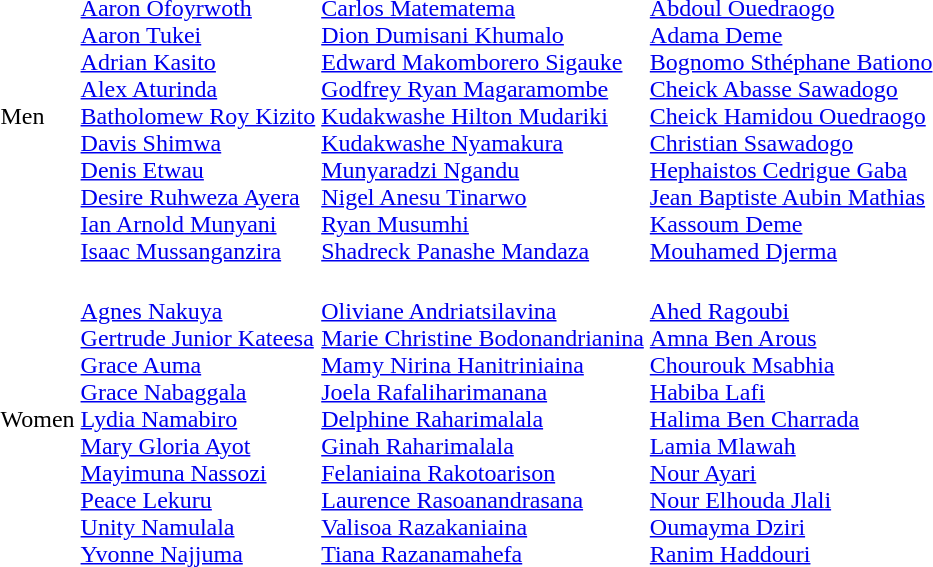<table>
<tr>
<td>Men<br></td>
<td><br><a href='#'>Aaron Ofoyrwoth</a><br><a href='#'>Aaron Tukei</a><br><a href='#'>Adrian Kasito</a><br><a href='#'>Alex Aturinda</a><br><a href='#'>Batholomew Roy Kizito</a><br><a href='#'>Davis Shimwa</a><br><a href='#'>Denis Etwau</a><br><a href='#'>Desire Ruhweza Ayera</a><br><a href='#'>Ian Arnold Munyani</a><br><a href='#'>Isaac Mussanganzira</a></td>
<td><br><a href='#'>Carlos Matematema</a><br><a href='#'>Dion Dumisani Khumalo</a><br><a href='#'>Edward Makomborero Sigauke</a><br><a href='#'>Godfrey Ryan Magaramombe</a><br><a href='#'>Kudakwashe Hilton Mudariki</a><br><a href='#'>Kudakwashe Nyamakura</a><br><a href='#'>Munyaradzi Ngandu</a><br><a href='#'>Nigel Anesu Tinarwo</a><br><a href='#'>Ryan Musumhi</a><br><a href='#'>Shadreck Panashe Mandaza</a></td>
<td><br><a href='#'>Abdoul Ouedraogo</a><br><a href='#'>Adama Deme</a><br><a href='#'>Bognomo Sthéphane Bationo</a><br><a href='#'>Cheick Abasse Sawadogo</a><br><a href='#'>Cheick Hamidou Ouedraogo</a><br><a href='#'>Christian Ssawadogo</a><br><a href='#'>Hephaistos Cedrigue Gaba</a><br><a href='#'>Jean Baptiste Aubin Mathias</a><br><a href='#'>Kassoum Deme</a><br><a href='#'>Mouhamed Djerma</a></td>
</tr>
<tr>
<td>Women<br></td>
<td><br><a href='#'>Agnes Nakuya</a><br><a href='#'>Gertrude Junior Kateesa</a><br><a href='#'>Grace Auma</a><br><a href='#'>Grace Nabaggala</a><br><a href='#'>Lydia Namabiro</a><br><a href='#'>Mary Gloria Ayot</a><br><a href='#'>Mayimuna Nassozi</a><br><a href='#'>Peace Lekuru</a><br><a href='#'>Unity Namulala</a><br><a href='#'>Yvonne Najjuma</a><br></td>
<td><br><a href='#'>Oliviane Andriatsilavina</a><br><a href='#'>Marie Christine Bodonandrianina</a><br><a href='#'>Mamy Nirina Hanitriniaina</a><br><a href='#'>Joela Rafaliharimanana</a><br><a href='#'>Delphine Raharimalala</a><br><a href='#'>Ginah Raharimalala</a><br><a href='#'>Felaniaina Rakotoarison</a><br><a href='#'>Laurence Rasoanandrasana</a><br><a href='#'>Valisoa Razakaniaina</a><br><a href='#'>Tiana Razanamahefa</a></td>
<td><br><a href='#'>Ahed Ragoubi</a><br><a href='#'>Amna Ben Arous</a><br><a href='#'>Chourouk Msabhia</a><br><a href='#'>Habiba Lafi</a><br><a href='#'>Halima Ben Charrada</a><br><a href='#'>Lamia Mlawah</a><br><a href='#'>Nour Ayari</a><br><a href='#'>Nour Elhouda Jlali</a><br><a href='#'>Oumayma Dziri</a><br><a href='#'>Ranim Haddouri</a><br></td>
</tr>
</table>
